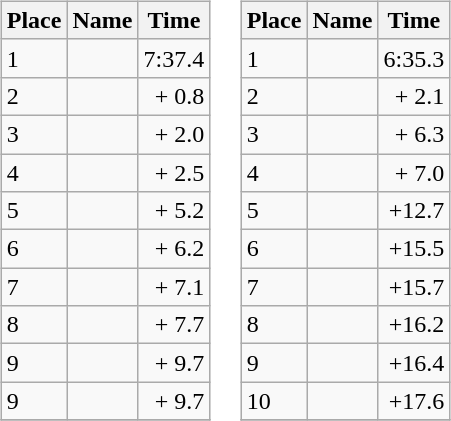<table border="0">
<tr>
<td valign="top"><br><table class="wikitable">
<tr>
<th>Place</th>
<th>Name</th>
<th>Time</th>
</tr>
<tr>
<td>1</td>
<td></td>
<td align="right">7:37.4</td>
</tr>
<tr>
<td>2</td>
<td></td>
<td align="right">+ 0.8</td>
</tr>
<tr>
<td>3</td>
<td></td>
<td align="right">+ 2.0</td>
</tr>
<tr>
<td>4</td>
<td></td>
<td align="right">+ 2.5</td>
</tr>
<tr>
<td>5</td>
<td></td>
<td align="right">+ 5.2</td>
</tr>
<tr>
<td>6</td>
<td></td>
<td align="right">+ 6.2</td>
</tr>
<tr>
<td>7</td>
<td></td>
<td align="right">+ 7.1</td>
</tr>
<tr>
<td>8</td>
<td></td>
<td align="right">+ 7.7</td>
</tr>
<tr>
<td>9</td>
<td></td>
<td align="right">+ 9.7</td>
</tr>
<tr>
<td>9</td>
<td></td>
<td align="right">+ 9.7</td>
</tr>
<tr>
</tr>
</table>
</td>
<td valign="top"><br><table class="wikitable">
<tr>
<th>Place</th>
<th>Name</th>
<th>Time</th>
</tr>
<tr>
<td>1</td>
<td></td>
<td align="right">6:35.3</td>
</tr>
<tr>
<td>2</td>
<td></td>
<td align="right">+ 2.1</td>
</tr>
<tr>
<td>3</td>
<td></td>
<td align="right">+ 6.3</td>
</tr>
<tr>
<td>4</td>
<td></td>
<td align="right">+ 7.0</td>
</tr>
<tr>
<td>5</td>
<td></td>
<td align="right">+12.7</td>
</tr>
<tr>
<td>6</td>
<td></td>
<td align="right">+15.5</td>
</tr>
<tr>
<td>7</td>
<td></td>
<td align="right">+15.7</td>
</tr>
<tr>
<td>8</td>
<td></td>
<td align="right">+16.2</td>
</tr>
<tr>
<td>9</td>
<td></td>
<td align="right">+16.4</td>
</tr>
<tr>
<td>10</td>
<td></td>
<td align="right">+17.6</td>
</tr>
<tr>
</tr>
</table>
</td>
</tr>
</table>
